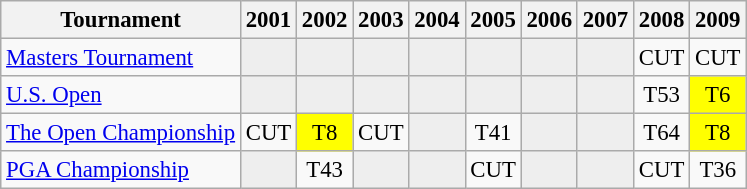<table class="wikitable" style="font-size:95%;text-align:center;">
<tr>
<th>Tournament</th>
<th>2001</th>
<th>2002</th>
<th>2003</th>
<th>2004</th>
<th>2005</th>
<th>2006</th>
<th>2007</th>
<th>2008</th>
<th>2009</th>
</tr>
<tr>
<td align=left><a href='#'>Masters Tournament</a></td>
<td style="background:#eeeeee;"></td>
<td style="background:#eeeeee;"></td>
<td style="background:#eeeeee;"></td>
<td style="background:#eeeeee;"></td>
<td style="background:#eeeeee;"></td>
<td style="background:#eeeeee;"></td>
<td style="background:#eeeeee;"></td>
<td>CUT</td>
<td>CUT</td>
</tr>
<tr>
<td align=left><a href='#'>U.S. Open</a></td>
<td style="background:#eeeeee;"></td>
<td style="background:#eeeeee;"></td>
<td style="background:#eeeeee;"></td>
<td style="background:#eeeeee;"></td>
<td style="background:#eeeeee;"></td>
<td style="background:#eeeeee;"></td>
<td style="background:#eeeeee;"></td>
<td>T53</td>
<td style="background:yellow;">T6</td>
</tr>
<tr>
<td align=left><a href='#'>The Open Championship</a></td>
<td>CUT</td>
<td style="background:yellow;">T8</td>
<td>CUT</td>
<td style="background:#eeeeee;"></td>
<td>T41</td>
<td style="background:#eeeeee;"></td>
<td style="background:#eeeeee;"></td>
<td>T64</td>
<td style="background:yellow;">T8</td>
</tr>
<tr>
<td align=left><a href='#'>PGA Championship</a></td>
<td style="background:#eeeeee;"></td>
<td>T43</td>
<td style="background:#eeeeee;"></td>
<td style="background:#eeeeee;"></td>
<td>CUT</td>
<td style="background:#eeeeee;"></td>
<td style="background:#eeeeee;"></td>
<td>CUT</td>
<td>T36</td>
</tr>
</table>
